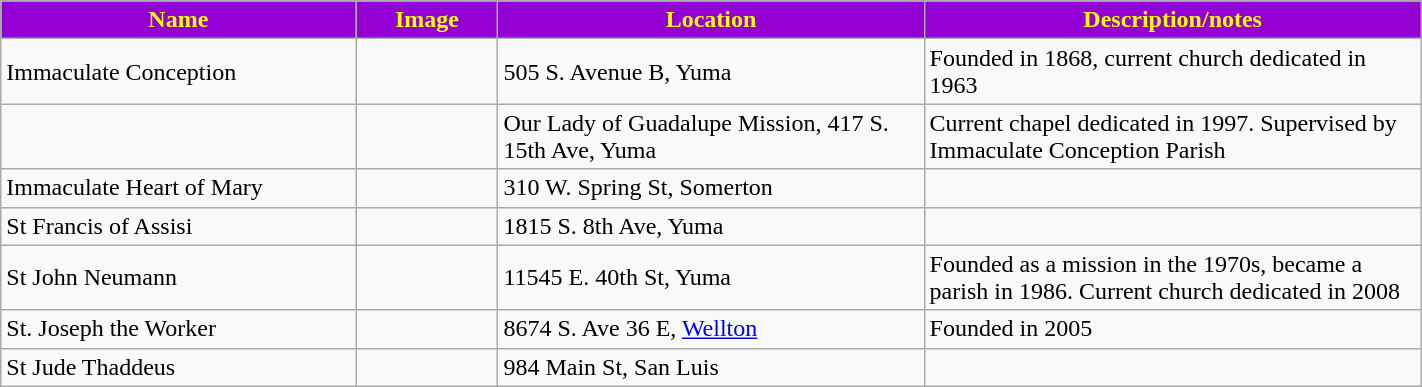<table class="wikitable sortable" style="width:75%">
<tr>
<th width="25%" style="background:darkviolet; color:yellow;"><strong>Name</strong></th>
<th width="10%" style="background:darkviolet; color:yellow;"><strong>Image</strong></th>
<th width="30%" style="background:darkviolet; color:yellow;"><strong>Location</strong></th>
<th width="35%" style="background:darkviolet; color:yellow;"><strong>Description/notes</strong></th>
</tr>
<tr>
<td>Immaculate Conception</td>
<td></td>
<td>505 S. Avenue B, Yuma</td>
<td>Founded in 1868, current church dedicated in 1963</td>
</tr>
<tr>
<td></td>
<td></td>
<td>Our Lady of Guadalupe Mission, 417 S. 15th Ave, Yuma</td>
<td>Current chapel dedicated in 1997. Supervised by Immaculate Conception Parish</td>
</tr>
<tr>
<td>Immaculate Heart of Mary</td>
<td></td>
<td>310 W. Spring St, Somerton</td>
<td></td>
</tr>
<tr>
<td>St Francis of Assisi</td>
<td></td>
<td>1815 S. 8th Ave, Yuma</td>
<td></td>
</tr>
<tr>
<td>St John Neumann</td>
<td></td>
<td>11545 E. 40th St, Yuma</td>
<td>Founded as a mission in the 1970s, became a parish in 1986. Current church dedicated in 2008</td>
</tr>
<tr>
<td>St. Joseph the Worker</td>
<td></td>
<td>8674 S. Ave 36 E, <a href='#'>Wellton</a></td>
<td>Founded in 2005</td>
</tr>
<tr>
<td>St Jude Thaddeus</td>
<td></td>
<td>984 Main St, San Luis</td>
<td></td>
</tr>
</table>
